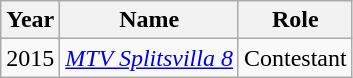<table class="wikitable" style="text-align:center;">
<tr>
<th>Year</th>
<th>Name</th>
<th>Role</th>
</tr>
<tr>
<td>2015</td>
<td><em><a href='#'>MTV Splitsvilla 8</a></em></td>
<td>Contestant</td>
</tr>
</table>
